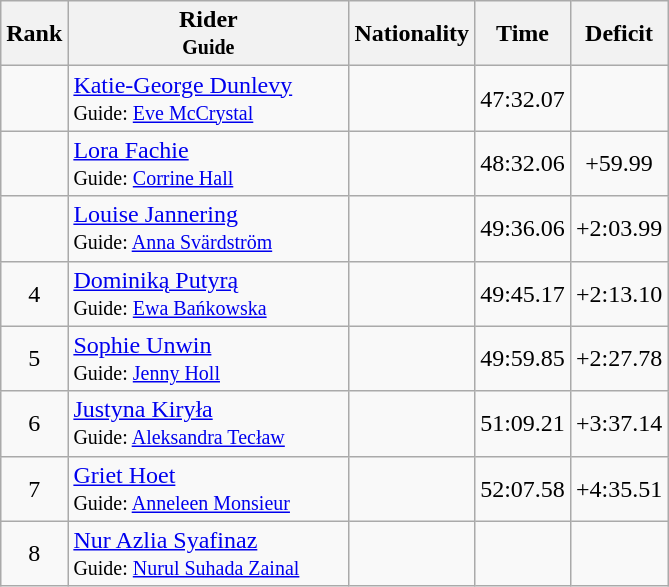<table class="wikitable sortable" style="text-align:center">
<tr>
<th width=20>Rank</th>
<th width=180>Rider <br><small>Guide</small></th>
<th>Nationality</th>
<th>Time</th>
<th>Deficit</th>
</tr>
<tr>
<td></td>
<td align=left><a href='#'>Katie-George Dunlevy</a><br><small>Guide: <a href='#'>Eve McCrystal</a></small></td>
<td align=left></td>
<td>47:32.07</td>
<td></td>
</tr>
<tr>
<td></td>
<td align=left><a href='#'>Lora Fachie</a><br><small>Guide: <a href='#'>Corrine Hall</a></small></td>
<td align=left></td>
<td>48:32.06</td>
<td>+59.99</td>
</tr>
<tr>
<td></td>
<td align=left><a href='#'>Louise Jannering</a><br><small>Guide: <a href='#'>Anna Svärdström</a></small></td>
<td align=left></td>
<td>49:36.06</td>
<td>+2:03.99</td>
</tr>
<tr>
<td>4</td>
<td align=left><a href='#'>Dominiką Putyrą</a><br><small>Guide: <a href='#'>Ewa Bańkowska</a></small></td>
<td align=left></td>
<td>49:45.17</td>
<td>+2:13.10</td>
</tr>
<tr>
<td>5</td>
<td align=left><a href='#'>Sophie Unwin</a><br><small>Guide: <a href='#'>Jenny Holl</a></small></td>
<td align=left></td>
<td>49:59.85</td>
<td>+2:27.78</td>
</tr>
<tr>
<td>6</td>
<td align=left><a href='#'>Justyna Kiryła</a><br><small>Guide: <a href='#'>Aleksandra Tecław</a></small></td>
<td align=left></td>
<td>51:09.21</td>
<td>+3:37.14</td>
</tr>
<tr>
<td>7</td>
<td align=left><a href='#'>Griet Hoet</a><br><small>Guide: <a href='#'>Anneleen Monsieur</a></small></td>
<td align=left></td>
<td>52:07.58</td>
<td>+4:35.51</td>
</tr>
<tr>
<td>8</td>
<td align=left><a href='#'>Nur Azlia Syafinaz</a><br><small>Guide: <a href='#'>Nurul Suhada Zainal</a></small></td>
<td align=left></td>
<td></td>
<td></td>
</tr>
</table>
